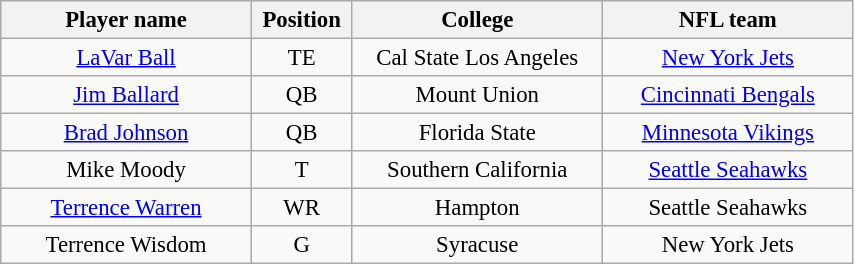<table class="wikitable" style="font-size:95%; text-align:center">
<tr>
<th width="160">Player name</th>
<th width="60">Position</th>
<th width="160">College</th>
<th width="160">NFL team</th>
</tr>
<tr>
<td><a href='#'>LaVar Ball</a></td>
<td>TE</td>
<td>Cal State Los Angeles</td>
<td><a href='#'>New York Jets</a></td>
</tr>
<tr>
<td><a href='#'>Jim Ballard</a></td>
<td>QB</td>
<td>Mount Union</td>
<td><a href='#'>Cincinnati Bengals</a></td>
</tr>
<tr>
<td><a href='#'>Brad Johnson</a></td>
<td>QB</td>
<td>Florida State</td>
<td><a href='#'>Minnesota Vikings</a></td>
</tr>
<tr>
<td>Mike Moody</td>
<td>T</td>
<td>Southern California</td>
<td><a href='#'>Seattle Seahawks</a></td>
</tr>
<tr>
<td><a href='#'>Terrence Warren</a></td>
<td>WR</td>
<td>Hampton</td>
<td>Seattle Seahawks</td>
</tr>
<tr>
<td>Terrence Wisdom</td>
<td>G</td>
<td>Syracuse</td>
<td>New York Jets</td>
</tr>
</table>
